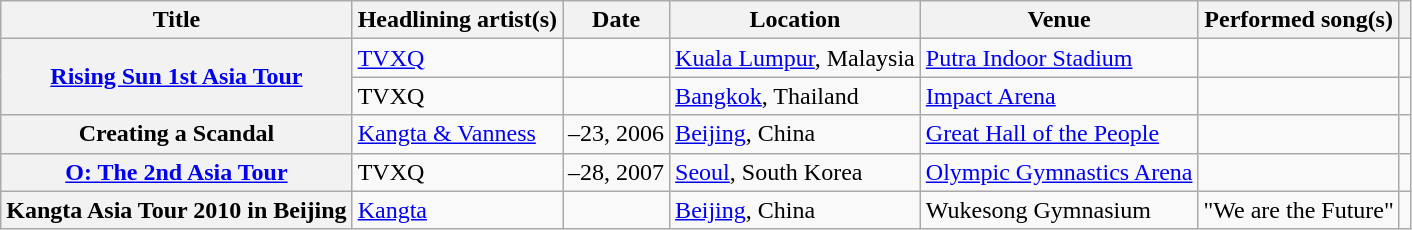<table class="wikitable plainrowheaders sortable">
<tr>
<th scope="col">Title</th>
<th scope="col">Headlining artist(s)</th>
<th scope="col">Date</th>
<th scope="col">Location</th>
<th scope="col">Venue</th>
<th scope="col" class="unsortable">Performed song(s)</th>
<th scope="col" class="unsortable"></th>
</tr>
<tr>
<th scope="rowgroup" rowspan="2"><a href='#'>Rising Sun 1st Asia Tour</a></th>
<td><a href='#'>TVXQ</a></td>
<td></td>
<td><a href='#'>Kuala Lumpur</a>, Malaysia</td>
<td><a href='#'>Putra Indoor Stadium</a></td>
<td></td>
<td></td>
</tr>
<tr>
<td>TVXQ</td>
<td></td>
<td><a href='#'>Bangkok</a>, Thailand</td>
<td><a href='#'>Impact Arena</a></td>
<td></td>
<td></td>
</tr>
<tr>
<th scope="row">Creating a Scandal</th>
<td><a href='#'>Kangta & Vanness</a></td>
<td>–23, 2006</td>
<td><a href='#'>Beijing</a>, China</td>
<td><a href='#'>Great Hall of the People</a></td>
<td></td>
<td></td>
</tr>
<tr>
<th scope="row"><a href='#'>O: The 2nd Asia Tour</a></th>
<td>TVXQ</td>
<td>–28, 2007</td>
<td><a href='#'>Seoul</a>, South Korea</td>
<td><a href='#'>Olympic Gymnastics Arena</a></td>
<td></td>
<td></td>
</tr>
<tr>
<th scope="row">Kangta Asia Tour 2010 in Beijing</th>
<td><a href='#'>Kangta</a></td>
<td></td>
<td><a href='#'>Beijing</a>, China</td>
<td>Wukesong Gymnasium</td>
<td>"We are the Future"</td>
<td></td>
</tr>
</table>
